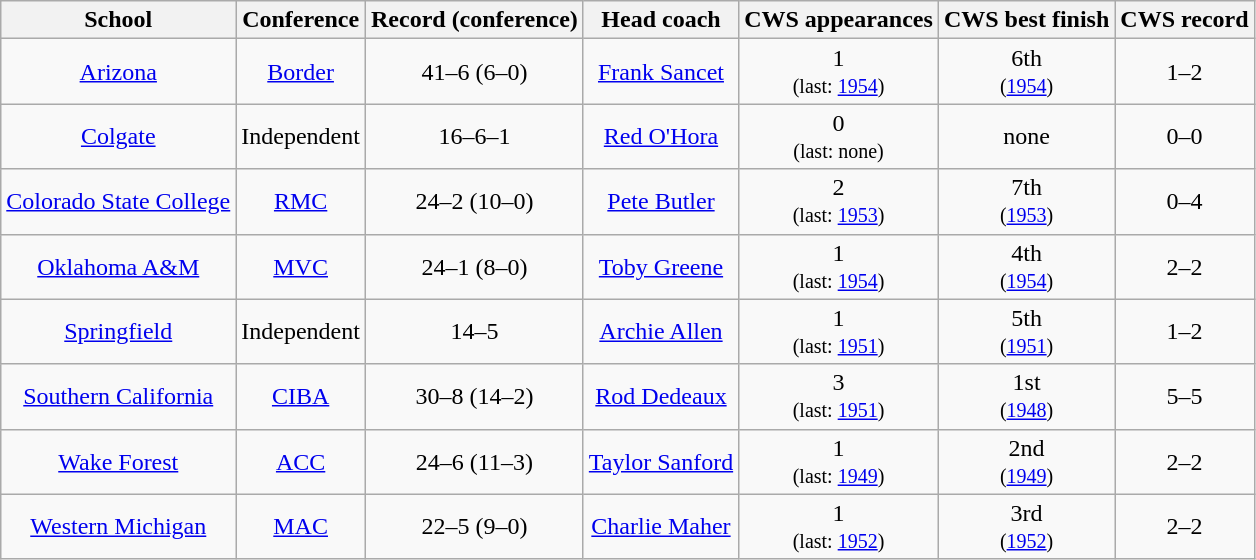<table class="wikitable">
<tr>
<th>School</th>
<th>Conference</th>
<th>Record (conference)</th>
<th>Head coach</th>
<th>CWS appearances</th>
<th>CWS best finish</th>
<th>CWS record</th>
</tr>
<tr align=center>
<td><a href='#'>Arizona</a></td>
<td><a href='#'>Border</a></td>
<td>41–6 (6–0)</td>
<td><a href='#'>Frank Sancet</a></td>
<td>1<br><small>(last: <a href='#'>1954</a>)</small></td>
<td>6th<br><small>(<a href='#'>1954</a>)</small></td>
<td>1–2</td>
</tr>
<tr align=center>
<td><a href='#'>Colgate</a></td>
<td>Independent</td>
<td>16–6–1</td>
<td><a href='#'>Red O'Hora</a></td>
<td>0<br><small>(last: none)</small></td>
<td>none</td>
<td>0–0</td>
</tr>
<tr align=center>
<td><a href='#'>Colorado State College</a></td>
<td><a href='#'>RMC</a></td>
<td>24–2 (10–0)</td>
<td><a href='#'>Pete Butler</a></td>
<td>2<br><small>(last: <a href='#'>1953</a>)</small></td>
<td>7th<br><small>(<a href='#'>1953</a>)</small></td>
<td>0–4</td>
</tr>
<tr align=center>
<td><a href='#'>Oklahoma A&M</a></td>
<td><a href='#'>MVC</a></td>
<td>24–1 (8–0)</td>
<td><a href='#'>Toby Greene</a></td>
<td>1<br><small>(last: <a href='#'>1954</a>)</small></td>
<td>4th<br><small>(<a href='#'>1954</a>)</small></td>
<td>2–2</td>
</tr>
<tr align=center>
<td><a href='#'>Springfield</a></td>
<td>Independent</td>
<td>14–5</td>
<td><a href='#'>Archie Allen</a></td>
<td>1<br><small>(last: <a href='#'>1951</a>)</small></td>
<td>5th<br><small>(<a href='#'>1951</a>)</small></td>
<td>1–2</td>
</tr>
<tr align=center>
<td><a href='#'>Southern California</a></td>
<td><a href='#'>CIBA</a></td>
<td>30–8 (14–2)</td>
<td><a href='#'>Rod Dedeaux</a></td>
<td>3<br><small>(last: <a href='#'>1951</a>)</small></td>
<td>1st<br><small>(<a href='#'>1948</a>)</small></td>
<td>5–5</td>
</tr>
<tr align=center>
<td><a href='#'>Wake Forest</a></td>
<td><a href='#'>ACC</a></td>
<td>24–6 (11–3)</td>
<td><a href='#'>Taylor Sanford</a></td>
<td>1<br><small>(last: <a href='#'>1949</a>)</small></td>
<td>2nd<br><small>(<a href='#'>1949</a>)</small></td>
<td>2–2</td>
</tr>
<tr align=center>
<td><a href='#'>Western Michigan</a></td>
<td><a href='#'>MAC</a></td>
<td>22–5 (9–0)</td>
<td><a href='#'>Charlie Maher</a></td>
<td>1<br><small>(last: <a href='#'>1952</a>)</small></td>
<td>3rd<br><small>(<a href='#'>1952</a>)</small></td>
<td>2–2</td>
</tr>
</table>
